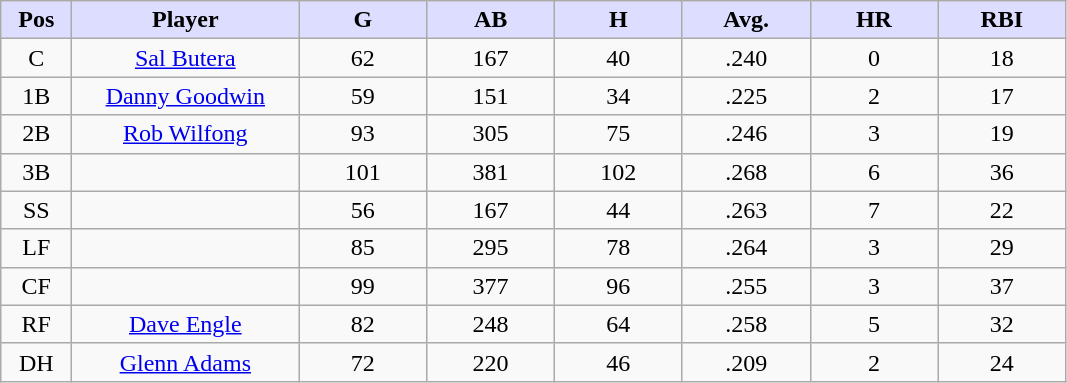<table class="wikitable sortable">
<tr>
<th style="background:#ddf; width:5%;">Pos</th>
<th style="background:#ddf; width:16%;">Player</th>
<th style="background:#ddf; width:9%;">G</th>
<th style="background:#ddf; width:9%;">AB</th>
<th style="background:#ddf; width:9%;">H</th>
<th style="background:#ddf; width:9%;">Avg.</th>
<th style="background:#ddf; width:9%;">HR</th>
<th style="background:#ddf; width:9%;">RBI</th>
</tr>
<tr style="text-align:center;">
<td>C</td>
<td><a href='#'>Sal Butera</a></td>
<td>62</td>
<td>167</td>
<td>40</td>
<td>.240</td>
<td>0</td>
<td>18</td>
</tr>
<tr align=center>
<td>1B</td>
<td><a href='#'>Danny Goodwin</a></td>
<td>59</td>
<td>151</td>
<td>34</td>
<td>.225</td>
<td>2</td>
<td>17</td>
</tr>
<tr align=center>
<td>2B</td>
<td><a href='#'>Rob Wilfong</a></td>
<td>93</td>
<td>305</td>
<td>75</td>
<td>.246</td>
<td>3</td>
<td>19</td>
</tr>
<tr align=center>
<td>3B</td>
<td></td>
<td>101</td>
<td>381</td>
<td>102</td>
<td>.268</td>
<td>6</td>
<td>36</td>
</tr>
<tr style="text-align:center;">
<td>SS</td>
<td></td>
<td>56</td>
<td>167</td>
<td>44</td>
<td>.263</td>
<td>7</td>
<td>22</td>
</tr>
<tr style="text-align:center;">
<td>LF</td>
<td></td>
<td>85</td>
<td>295</td>
<td>78</td>
<td>.264</td>
<td>3</td>
<td>29</td>
</tr>
<tr style="text-align:center;">
<td>CF</td>
<td></td>
<td>99</td>
<td>377</td>
<td>96</td>
<td>.255</td>
<td>3</td>
<td>37</td>
</tr>
<tr align=center>
<td>RF</td>
<td><a href='#'>Dave Engle</a></td>
<td>82</td>
<td>248</td>
<td>64</td>
<td>.258</td>
<td>5</td>
<td>32</td>
</tr>
<tr align=center>
<td>DH</td>
<td><a href='#'>Glenn Adams</a></td>
<td>72</td>
<td>220</td>
<td>46</td>
<td>.209</td>
<td>2</td>
<td>24</td>
</tr>
</table>
